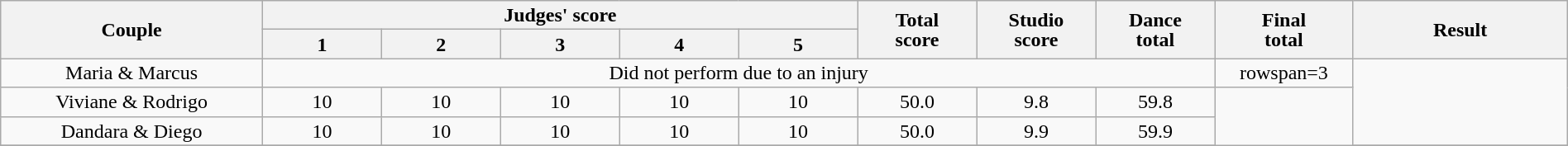<table class="wikitable" style="font-size:100%; line-height:16px; text-align:center" width="100%">
<tr>
<th rowspan=2 width="11.0%">Couple</th>
<th colspan=5 width="25.0%">Judges' score</th>
<th rowspan=2 width="05.0%">Total<br>score</th>
<th rowspan=2 width="05.0%">Studio<br>score</th>
<th rowspan=2 width="05.0%">Dance<br>total</th>
<th rowspan=2 width="05.0%">Final<br>total</th>
<th rowspan=2 width="09.0%">Result</th>
</tr>
<tr>
<th width="05.0%">1</th>
<th width="05.0%">2</th>
<th width="05.0%">3</th>
<th width="05.0%">4</th>
<th width="05.0%">5</th>
</tr>
<tr>
<td>Maria & Marcus</td>
<td colspan=8>Did not perform due to an injury</td>
<td>rowspan=3 </td>
<td rowspan=3></td>
</tr>
<tr>
<td>Viviane & Rodrigo</td>
<td>10</td>
<td>10</td>
<td>10</td>
<td>10</td>
<td>10</td>
<td>50.0</td>
<td>9.8</td>
<td>59.8</td>
</tr>
<tr>
<td>Dandara & Diego</td>
<td>10</td>
<td>10</td>
<td>10</td>
<td>10</td>
<td>10</td>
<td>50.0</td>
<td>9.9</td>
<td>59.9</td>
</tr>
<tr>
</tr>
</table>
